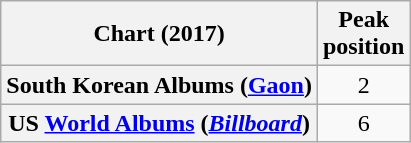<table class="wikitable sortable plainrowheaders" style="text-align:center">
<tr>
<th scope="col">Chart (2017)</th>
<th scope="col">Peak<br>position</th>
</tr>
<tr>
<th scope="row">South Korean Albums (<a href='#'>Gaon</a>)</th>
<td>2</td>
</tr>
<tr>
<th scope="row">US <a href='#'>World Albums</a> (<a href='#'><em>Billboard</em></a>)</th>
<td>6</td>
</tr>
</table>
